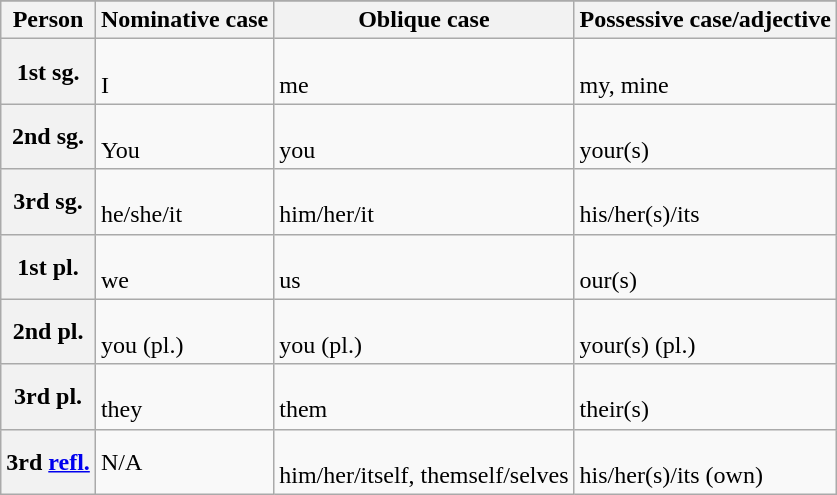<table class="wikitable floatright">
<tr>
</tr>
<tr>
<th scope="col">Person</th>
<th scope="col">Nominative case</th>
<th scope="col">Oblique case</th>
<th scope="col">Possessive case/adjective</th>
</tr>
<tr>
<th scope="row">1st sg.</th>
<td> <br> I</td>
<td><br> me</td>
<td><br> my, mine</td>
</tr>
<tr>
<th scope="row">2nd sg.</th>
<td> <br> You</td>
<td><br> you</td>
<td><br> your(s)</td>
</tr>
<tr>
<th scope="row">3rd sg.</th>
<td> <br> he/she/it</td>
<td><br> him/her/it</td>
<td><br> his/her(s)/its</td>
</tr>
<tr>
<th scope="row">1st pl.</th>
<td><br>we</td>
<td><br> us</td>
<td><br>our(s)</td>
</tr>
<tr>
<th scope="row">2nd pl.</th>
<td><br> you (pl.)</td>
<td> <br> you (pl.)</td>
<td><br> your(s) (pl.)</td>
</tr>
<tr>
<th scope="row">3rd pl.</th>
<td> <br> they</td>
<td><br> them</td>
<td><br> their(s)</td>
</tr>
<tr>
<th>3rd <a href='#'>refl.</a></th>
<td>N/A</td>
<td><br> him/her/itself, themself/selves</td>
<td><br> his/her(s)/its (own)</td>
</tr>
</table>
